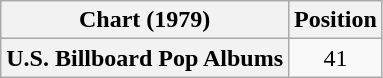<table class="wikitable sortable plainrowheaders" style="text-align:center;">
<tr>
<th scope="col">Chart (1979)</th>
<th scope="col">Position</th>
</tr>
<tr>
<th scope="row">U.S. Billboard Pop Albums</th>
<td>41</td>
</tr>
</table>
